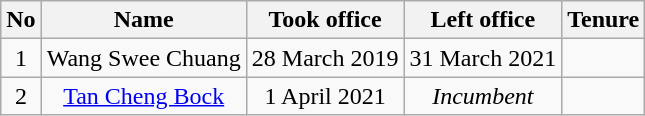<table class="wikitable" style="text-align:center;">
<tr>
<th>No</th>
<th>Name</th>
<th>Took office</th>
<th>Left office</th>
<th>Tenure</th>
</tr>
<tr>
<td>1</td>
<td>Wang Swee Chuang</td>
<td>28 March 2019</td>
<td>31 March 2021</td>
<td></td>
</tr>
<tr>
<td>2</td>
<td><a href='#'>Tan Cheng Bock</a></td>
<td>1 April 2021</td>
<td><em>Incumbent</em></td>
<td></td>
</tr>
</table>
